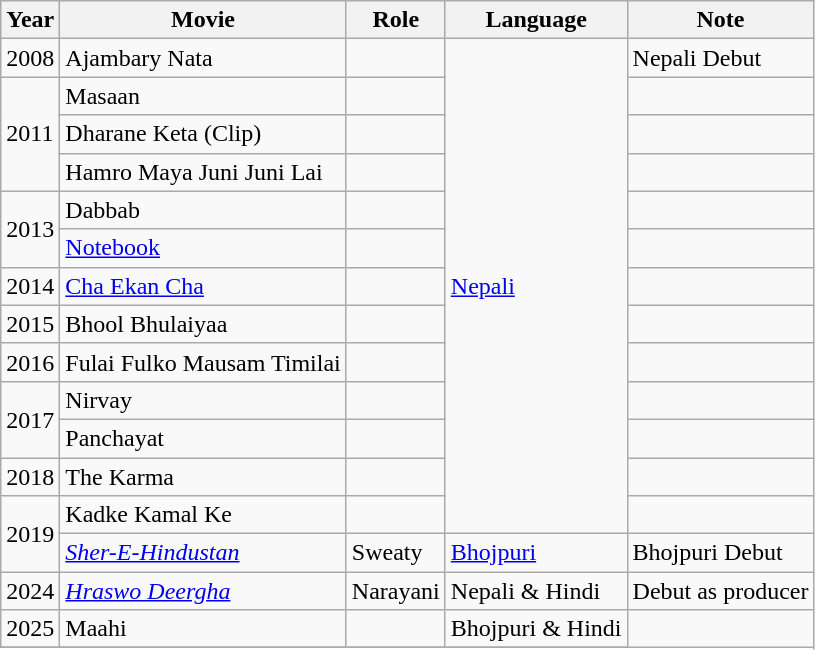<table class="wikitable">
<tr>
<th>Year</th>
<th>Movie</th>
<th>Role</th>
<th>Language</th>
<th>Note</th>
</tr>
<tr>
<td>2008</td>
<td>Ajambary Nata</td>
<td></td>
<td rowspan="13"><a href='#'>Nepali</a></td>
<td>Nepali Debut</td>
</tr>
<tr>
<td rowspan="3">2011</td>
<td>Masaan</td>
<td></td>
<td></td>
</tr>
<tr>
<td>Dharane Keta (Clip)</td>
<td></td>
<td></td>
</tr>
<tr>
<td>Hamro Maya Juni Juni Lai</td>
<td></td>
<td></td>
</tr>
<tr>
<td rowspan="2">2013</td>
<td>Dabbab</td>
<td></td>
<td></td>
</tr>
<tr>
<td><a href='#'>Notebook</a></td>
<td></td>
<td></td>
</tr>
<tr>
<td>2014</td>
<td><a href='#'>Cha Ekan Cha</a></td>
<td></td>
<td></td>
</tr>
<tr>
<td>2015</td>
<td>Bhool Bhulaiyaa</td>
<td></td>
<td></td>
</tr>
<tr>
<td>2016</td>
<td>Fulai Fulko Mausam Timilai</td>
<td></td>
<td></td>
</tr>
<tr>
<td rowspan="2">2017</td>
<td>Nirvay</td>
<td></td>
<td></td>
</tr>
<tr>
<td>Panchayat</td>
<td></td>
<td></td>
</tr>
<tr>
<td>2018</td>
<td>The Karma</td>
<td></td>
<td></td>
</tr>
<tr>
<td rowspan="2">2019</td>
<td>Kadke Kamal Ke</td>
<td></td>
<td></td>
</tr>
<tr>
<td><em><a href='#'>Sher-E-Hindustan</a></em></td>
<td>Sweaty</td>
<td><a href='#'>Bhojpuri</a></td>
<td>Bhojpuri Debut</td>
</tr>
<tr>
<td>2024</td>
<td><em><a href='#'>Hraswo Deergha</a></em></td>
<td>Narayani</td>
<td>Nepali & Hindi</td>
<td>Debut as producer</td>
</tr>
<tr>
<td>2025</td>
<td>Maahi</td>
<td></td>
<td>Bhojpuri & Hindi</td>
</tr>
<tr>
</tr>
</table>
